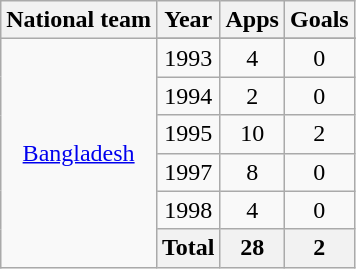<table class="wikitable" style="text-align: center;">
<tr>
<th>National team</th>
<th>Year</th>
<th>Apps</th>
<th>Goals</th>
</tr>
<tr>
<td rowspan="7"><a href='#'>Bangladesh</a></td>
</tr>
<tr>
<td>1993</td>
<td>4</td>
<td>0</td>
</tr>
<tr>
<td>1994</td>
<td>2</td>
<td>0</td>
</tr>
<tr>
<td>1995</td>
<td>10</td>
<td>2</td>
</tr>
<tr>
<td>1997</td>
<td>8</td>
<td>0</td>
</tr>
<tr>
<td>1998</td>
<td>4</td>
<td>0</td>
</tr>
<tr>
<th>Total</th>
<th>28</th>
<th>2</th>
</tr>
</table>
